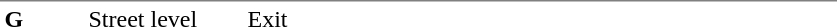<table table border=0 cellspacing=0 cellpadding=3>
<tr>
<td style="border-top:solid 1px gray;" width=50 valign=top><strong>G</strong></td>
<td style="border-top:solid 1px gray;" width=100 valign=top>Street level</td>
<td style="border-top:solid 1px gray;" width=390 valign=top>Exit</td>
</tr>
</table>
